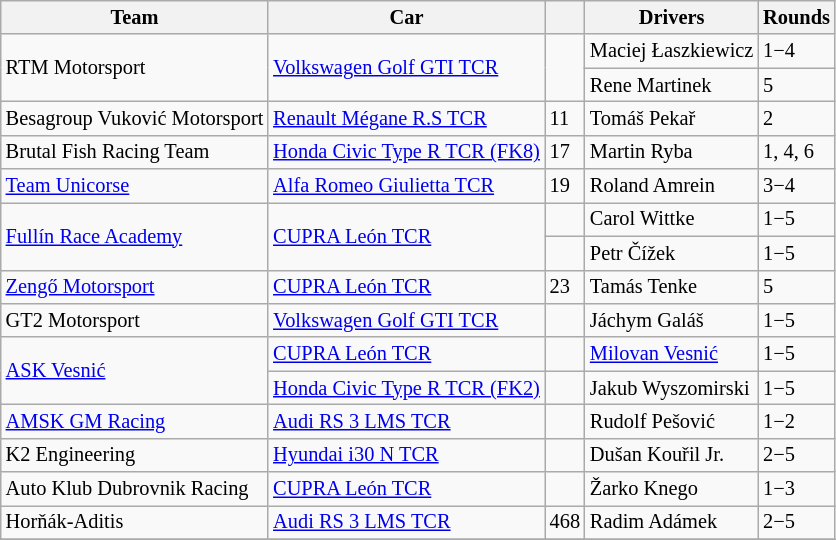<table class="wikitable" style="font-size: 85%;">
<tr>
<th>Team</th>
<th>Car</th>
<th></th>
<th>Drivers</th>
<th>Rounds</th>
</tr>
<tr>
<td rowspan="2"> RTM Motorsport</td>
<td rowspan="2"><a href='#'>Volkswagen Golf GTI TCR</a></td>
<td rowspan="2"></td>
<td> Maciej Łaszkiewicz</td>
<td>1−4</td>
</tr>
<tr>
<td><strong></strong> Rene Martinek</td>
<td>5</td>
</tr>
<tr>
<td> Besagroup Vuković Motorsport</td>
<td><a href='#'>Renault Mégane R.S TCR</a></td>
<td>11</td>
<td> Tomáš Pekař</td>
<td>2</td>
</tr>
<tr>
<td> Brutal Fish Racing Team</td>
<td><a href='#'>Honda Civic Type R TCR (FK8)</a></td>
<td>17</td>
<td> Martin Ryba</td>
<td>1, 4, 6</td>
</tr>
<tr>
<td> <a href='#'>Team Unicorse</a></td>
<td><a href='#'>Alfa Romeo Giulietta TCR</a></td>
<td>19</td>
<td> Roland Amrein</td>
<td>3−4</td>
</tr>
<tr>
<td rowspan=2> <a href='#'>Fullín Race Academy</a></td>
<td rowspan=2><a href='#'>CUPRA León TCR</a></td>
<td></td>
<td> Carol Wittke</td>
<td>1−5</td>
</tr>
<tr>
<td></td>
<td> Petr Čížek</td>
<td>1−5</td>
</tr>
<tr>
<td> <a href='#'>Zengő Motorsport</a></td>
<td><a href='#'>CUPRA León TCR</a></td>
<td>23</td>
<td> Tamás Tenke</td>
<td>5</td>
</tr>
<tr>
<td> GT2 Motorsport</td>
<td><a href='#'>Volkswagen Golf GTI TCR</a></td>
<td></td>
<td> Jáchym Galáš</td>
<td>1−5</td>
</tr>
<tr>
<td rowspan="2"> <a href='#'>ASK Vesnić</a></td>
<td><a href='#'>CUPRA León TCR</a></td>
<td></td>
<td> <a href='#'>Milovan Vesnić</a></td>
<td>1−5</td>
</tr>
<tr>
<td><a href='#'>Honda Civic Type R TCR (FK2)</a></td>
<td></td>
<td> Jakub Wyszomirski</td>
<td>1−5</td>
</tr>
<tr>
<td> <a href='#'>AMSK GM Racing</a></td>
<td><a href='#'>Audi RS 3 LMS TCR</a></td>
<td></td>
<td> Rudolf Pešović</td>
<td>1−2</td>
</tr>
<tr>
<td> K2 Engineering</td>
<td><a href='#'>Hyundai i30 N TCR</a></td>
<td></td>
<td> Dušan Kouřil Jr.</td>
<td>2−5</td>
</tr>
<tr>
<td> Auto Klub Dubrovnik Racing</td>
<td><a href='#'>CUPRA León TCR</a></td>
<td></td>
<td> Žarko Knego</td>
<td>1−3</td>
</tr>
<tr>
<td> Horňák-Aditis</td>
<td><a href='#'>Audi RS 3 LMS TCR</a></td>
<td>468</td>
<td> Radim Adámek</td>
<td>2−5</td>
</tr>
<tr>
</tr>
</table>
